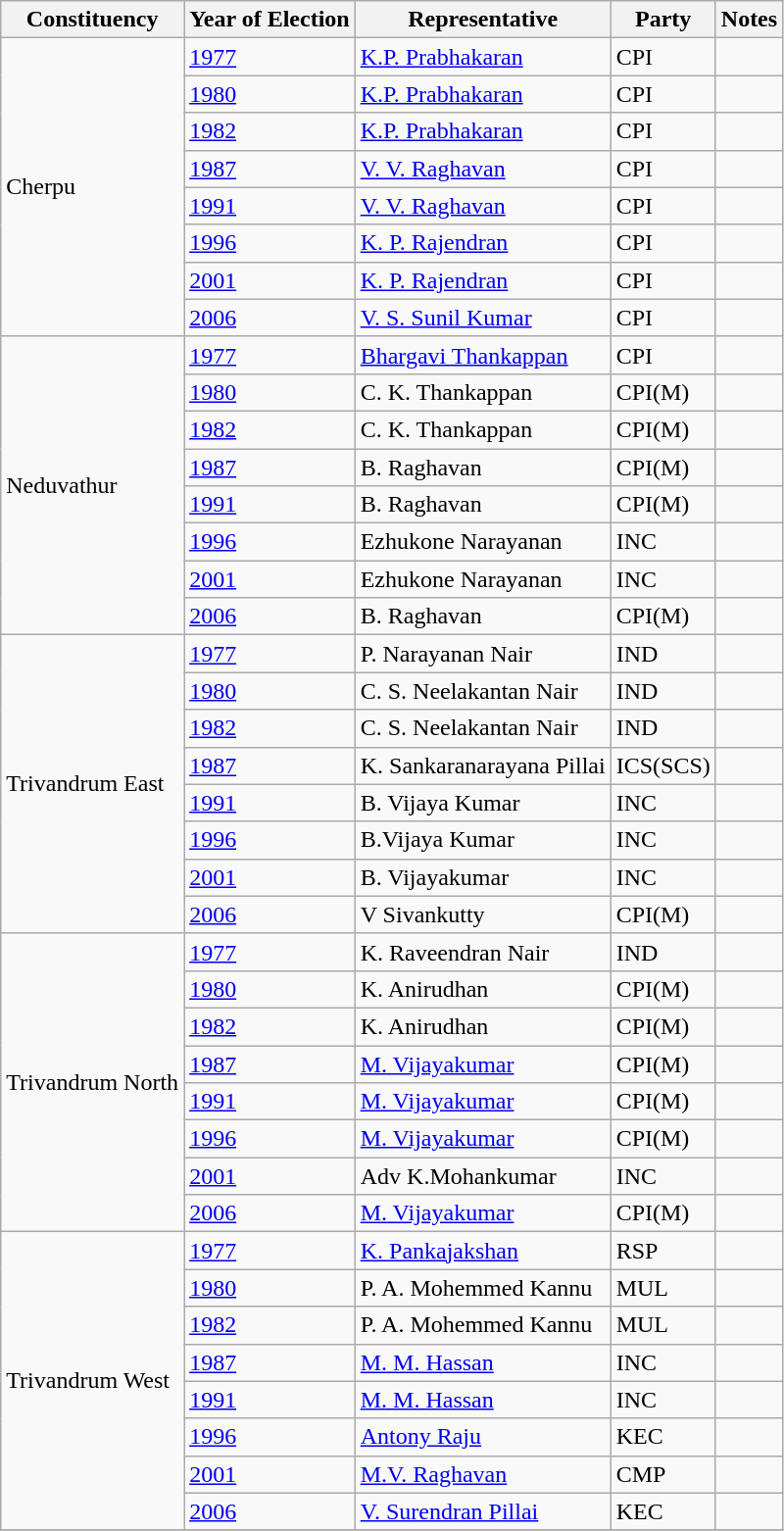<table class="wikitable sortable">
<tr>
<th>Constituency</th>
<th>Year of Election</th>
<th>Representative</th>
<th>Party</th>
<th>Notes</th>
</tr>
<tr>
<td rowspan="8">Cherpu</td>
<td><a href='#'>1977</a></td>
<td><a href='#'>K.P. Prabhakaran</a></td>
<td>CPI</td>
<td></td>
</tr>
<tr>
<td><a href='#'>1980</a></td>
<td><a href='#'>K.P. Prabhakaran</a></td>
<td>CPI</td>
<td></td>
</tr>
<tr>
<td><a href='#'>1982</a></td>
<td><a href='#'>K.P. Prabhakaran</a></td>
<td>CPI</td>
<td></td>
</tr>
<tr>
<td><a href='#'>1987</a></td>
<td><a href='#'>V. V. Raghavan</a></td>
<td>CPI</td>
<td></td>
</tr>
<tr>
<td><a href='#'>1991</a></td>
<td><a href='#'>V. V. Raghavan</a></td>
<td>CPI</td>
<td></td>
</tr>
<tr>
<td><a href='#'>1996</a></td>
<td><a href='#'>K. P. Rajendran</a></td>
<td>CPI</td>
<td></td>
</tr>
<tr>
<td><a href='#'>2001</a></td>
<td><a href='#'>K. P. Rajendran</a></td>
<td>CPI</td>
<td></td>
</tr>
<tr>
<td><a href='#'>2006</a></td>
<td><a href='#'>V. S. Sunil Kumar</a></td>
<td>CPI</td>
<td></td>
</tr>
<tr>
<td rowspan="8">Neduvathur</td>
<td><a href='#'>1977</a></td>
<td><a href='#'>Bhargavi Thankappan</a></td>
<td>CPI</td>
<td></td>
</tr>
<tr>
<td><a href='#'>1980</a></td>
<td>C. K. Thankappan</td>
<td>CPI(M)</td>
<td></td>
</tr>
<tr>
<td><a href='#'>1982</a></td>
<td>C. K. Thankappan</td>
<td>CPI(M)</td>
<td></td>
</tr>
<tr>
<td><a href='#'>1987</a></td>
<td>B. Raghavan</td>
<td>CPI(M)</td>
<td></td>
</tr>
<tr>
<td><a href='#'>1991</a></td>
<td>B. Raghavan</td>
<td>CPI(M)</td>
<td></td>
</tr>
<tr>
<td><a href='#'>1996</a></td>
<td>Ezhukone Narayanan</td>
<td>INC</td>
<td></td>
</tr>
<tr>
<td><a href='#'>2001</a></td>
<td>Ezhukone Narayanan</td>
<td>INC</td>
<td></td>
</tr>
<tr>
<td><a href='#'>2006</a></td>
<td>B. Raghavan</td>
<td>CPI(M)</td>
<td></td>
</tr>
<tr>
<td rowspan="8">Trivandrum East</td>
<td><a href='#'>1977</a></td>
<td>P. Narayanan Nair</td>
<td>IND</td>
<td></td>
</tr>
<tr>
<td><a href='#'>1980</a></td>
<td>C. S. Neelakantan Nair</td>
<td>IND</td>
<td></td>
</tr>
<tr>
<td><a href='#'>1982</a></td>
<td>C. S. Neelakantan Nair</td>
<td>IND</td>
<td></td>
</tr>
<tr>
<td><a href='#'>1987</a></td>
<td>K. Sankaranarayana Pillai</td>
<td>ICS(SCS)</td>
<td></td>
</tr>
<tr>
<td><a href='#'>1991</a></td>
<td>B. Vijaya Kumar</td>
<td>INC</td>
<td></td>
</tr>
<tr>
<td><a href='#'>1996</a></td>
<td>B.Vijaya Kumar</td>
<td>INC</td>
<td></td>
</tr>
<tr>
<td><a href='#'>2001</a></td>
<td>B. Vijayakumar</td>
<td>INC</td>
<td></td>
</tr>
<tr>
<td><a href='#'>2006</a></td>
<td>V Sivankutty</td>
<td>CPI(M)</td>
<td></td>
</tr>
<tr>
<td rowspan="8">Trivandrum North</td>
<td><a href='#'>1977</a></td>
<td>K. Raveendran Nair</td>
<td>IND</td>
<td></td>
</tr>
<tr>
<td><a href='#'>1980</a></td>
<td>K. Anirudhan</td>
<td>CPI(M)</td>
<td></td>
</tr>
<tr>
<td><a href='#'>1982</a></td>
<td>K. Anirudhan</td>
<td>CPI(M)</td>
<td></td>
</tr>
<tr>
<td><a href='#'>1987</a></td>
<td><a href='#'>M. Vijayakumar</a></td>
<td>CPI(M)</td>
<td></td>
</tr>
<tr>
<td><a href='#'>1991</a></td>
<td><a href='#'>M. Vijayakumar</a></td>
<td>CPI(M)</td>
<td></td>
</tr>
<tr>
<td><a href='#'>1996</a></td>
<td><a href='#'>M. Vijayakumar</a></td>
<td>CPI(M)</td>
<td></td>
</tr>
<tr>
<td><a href='#'>2001</a></td>
<td>Adv K.Mohankumar</td>
<td>INC</td>
<td></td>
</tr>
<tr>
<td><a href='#'>2006</a></td>
<td><a href='#'>M. Vijayakumar</a></td>
<td>CPI(M)</td>
<td></td>
</tr>
<tr>
<td rowspan="8">Trivandrum West</td>
<td><a href='#'>1977</a></td>
<td><a href='#'>K. Pankajakshan</a></td>
<td>RSP</td>
<td></td>
</tr>
<tr>
<td><a href='#'>1980</a></td>
<td>P. A. Mohemmed Kannu</td>
<td>MUL</td>
<td></td>
</tr>
<tr>
<td><a href='#'>1982</a></td>
<td>P. A. Mohemmed Kannu</td>
<td>MUL</td>
<td></td>
</tr>
<tr>
<td><a href='#'>1987</a></td>
<td><a href='#'>M. M. Hassan</a></td>
<td>INC</td>
<td></td>
</tr>
<tr>
<td><a href='#'>1991</a></td>
<td><a href='#'>M. M. Hassan</a></td>
<td>INC</td>
<td></td>
</tr>
<tr>
<td><a href='#'>1996</a></td>
<td><a href='#'>Antony Raju</a></td>
<td>KEC</td>
<td></td>
</tr>
<tr>
<td><a href='#'>2001</a></td>
<td><a href='#'>M.V. Raghavan</a></td>
<td>CMP</td>
<td></td>
</tr>
<tr>
<td><a href='#'>2006</a></td>
<td><a href='#'>V. Surendran Pillai</a></td>
<td>KEC</td>
<td></td>
</tr>
<tr>
</tr>
</table>
